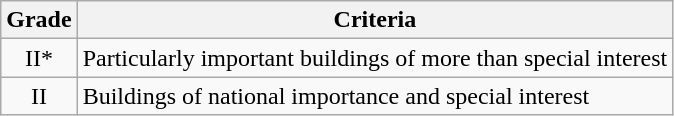<table class="wikitable">
<tr>
<th>Grade</th>
<th>Criteria</th>
</tr>
<tr>
<td align="center" >II*</td>
<td>Particularly important buildings of more than special interest</td>
</tr>
<tr>
<td align="center" >II</td>
<td>Buildings of national importance and special interest</td>
</tr>
</table>
